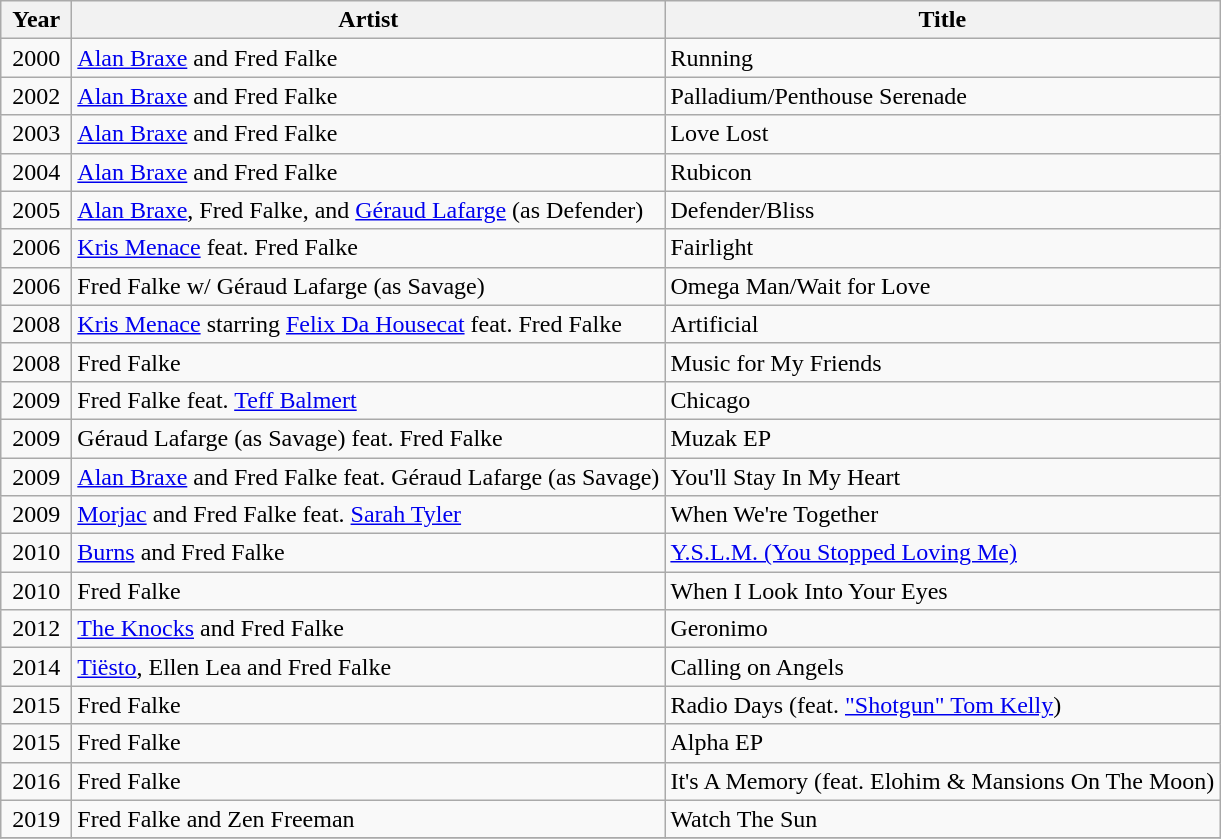<table class="wikitable">
<tr>
<th width="40">Year</th>
<th>Artist</th>
<th>Title</th>
</tr>
<tr>
<td align="center">2000</td>
<td><a href='#'>Alan Braxe</a> and Fred Falke</td>
<td>Running</td>
</tr>
<tr>
<td align="center">2002</td>
<td><a href='#'>Alan Braxe</a> and Fred Falke</td>
<td>Palladium/Penthouse Serenade</td>
</tr>
<tr>
<td align="center">2003</td>
<td><a href='#'>Alan Braxe</a> and Fred Falke</td>
<td>Love Lost</td>
</tr>
<tr>
<td align="center">2004</td>
<td><a href='#'>Alan Braxe</a> and Fred Falke</td>
<td>Rubicon</td>
</tr>
<tr>
<td align="center">2005</td>
<td><a href='#'>Alan Braxe</a>, Fred Falke, and <a href='#'>Géraud Lafarge</a> (as Defender)</td>
<td>Defender/Bliss</td>
</tr>
<tr>
<td align="center">2006</td>
<td><a href='#'>Kris Menace</a> feat. Fred Falke</td>
<td>Fairlight</td>
</tr>
<tr>
<td align="center">2006</td>
<td>Fred Falke w/ Géraud Lafarge (as Savage)</td>
<td>Omega Man/Wait for Love</td>
</tr>
<tr>
<td align="center">2008</td>
<td><a href='#'>Kris Menace</a> starring <a href='#'>Felix Da Housecat</a> feat. Fred Falke</td>
<td>Artificial</td>
</tr>
<tr>
<td align="center">2008</td>
<td>Fred Falke</td>
<td>Music for My Friends</td>
</tr>
<tr>
<td align="center">2009</td>
<td>Fred Falke feat. <a href='#'>Teff Balmert</a></td>
<td>Chicago</td>
</tr>
<tr>
<td align="center">2009</td>
<td>Géraud Lafarge (as Savage) feat. Fred Falke</td>
<td>Muzak EP</td>
</tr>
<tr>
<td align="center">2009</td>
<td><a href='#'>Alan Braxe</a> and Fred Falke feat. Géraud Lafarge (as Savage)</td>
<td>You'll Stay In My Heart</td>
</tr>
<tr>
<td align="center">2009</td>
<td><a href='#'>Morjac</a> and Fred Falke feat. <a href='#'>Sarah Tyler</a></td>
<td>When We're Together</td>
</tr>
<tr>
<td align="center">2010</td>
<td><a href='#'>Burns</a> and Fred Falke</td>
<td><a href='#'>Y.S.L.M. (You Stopped Loving Me)</a></td>
</tr>
<tr>
<td align="center">2010</td>
<td>Fred Falke</td>
<td>When I Look Into Your Eyes</td>
</tr>
<tr>
<td align="center">2012</td>
<td><a href='#'>The Knocks</a> and Fred Falke</td>
<td>Geronimo</td>
</tr>
<tr>
<td align="center">2014</td>
<td><a href='#'>Tiësto</a>, Ellen Lea and Fred Falke</td>
<td>Calling on Angels</td>
</tr>
<tr>
<td align="center">2015</td>
<td>Fred Falke</td>
<td>Radio Days (feat. <a href='#'>"Shotgun" Tom Kelly</a>)</td>
</tr>
<tr>
<td align="center">2015</td>
<td>Fred Falke</td>
<td>Alpha EP</td>
</tr>
<tr>
<td align="center">2016</td>
<td>Fred Falke</td>
<td>It's A Memory (feat. Elohim & Mansions On The Moon)</td>
</tr>
<tr>
<td align="center">2019</td>
<td>Fred Falke and Zen Freeman</td>
<td>Watch The Sun</td>
</tr>
<tr>
</tr>
</table>
